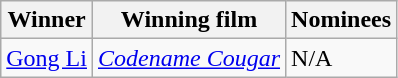<table class="wikitable">
<tr>
<th>Winner</th>
<th>Winning film</th>
<th>Nominees</th>
</tr>
<tr>
<td><a href='#'>Gong Li</a></td>
<td><em><a href='#'>Codename Cougar</a></em></td>
<td>N/A</td>
</tr>
</table>
